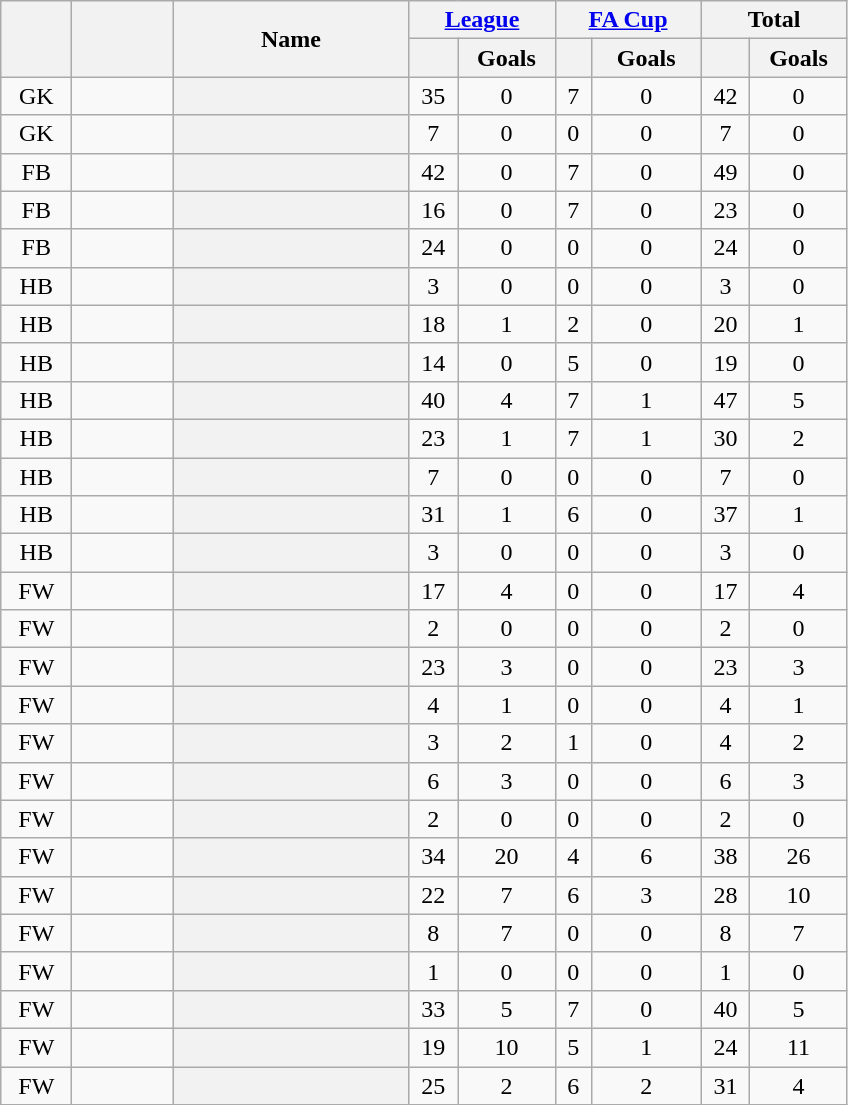<table class="wikitable sortable plainrowheaders" style="text-align:center;">
<tr>
<th rowspan="2" scope="col" width="40"></th>
<th rowspan="2" scope="col" width="60"></th>
<th rowspan="2" scope="col" width="150" scope=col>Name</th>
<th colspan="2" width="90"><a href='#'>League</a></th>
<th colspan="2" width="90"><a href='#'>FA Cup</a></th>
<th colspan="2" width="90">Total</th>
</tr>
<tr>
<th scope="col"></th>
<th scope="col">Goals</th>
<th scope="col"></th>
<th scope="col">Goals</th>
<th scope="col"></th>
<th scope="col">Goals</th>
</tr>
<tr>
<td data-sort-value=1>GK</td>
<td></td>
<th scope="row"></th>
<td>35</td>
<td>0</td>
<td>7</td>
<td>0</td>
<td>42</td>
<td>0</td>
</tr>
<tr>
<td data-sort-value=1>GK</td>
<td></td>
<th scope="row"></th>
<td>7</td>
<td>0</td>
<td>0</td>
<td>0</td>
<td>7</td>
<td>0</td>
</tr>
<tr>
<td data-sort-value=2>FB</td>
<td></td>
<th scope="row"></th>
<td>42</td>
<td>0</td>
<td>7</td>
<td>0</td>
<td>49</td>
<td>0</td>
</tr>
<tr>
<td data-sort-value=2>FB</td>
<td></td>
<th scope="row"></th>
<td>16</td>
<td>0</td>
<td>7</td>
<td>0</td>
<td>23</td>
<td>0</td>
</tr>
<tr>
<td data-sort-value=2>FB</td>
<td></td>
<th scope="row"></th>
<td>24</td>
<td>0</td>
<td>0</td>
<td>0</td>
<td>24</td>
<td>0</td>
</tr>
<tr>
<td data-sort-value=3>HB</td>
<td></td>
<th scope="row"></th>
<td>3</td>
<td>0</td>
<td>0</td>
<td>0</td>
<td>3</td>
<td>0</td>
</tr>
<tr>
<td data-sort-value=3>HB</td>
<td></td>
<th scope="row"></th>
<td>18</td>
<td>1</td>
<td>2</td>
<td>0</td>
<td>20</td>
<td>1</td>
</tr>
<tr>
<td data-sort-value=3>HB</td>
<td></td>
<th scope="row"></th>
<td>14</td>
<td>0</td>
<td>5</td>
<td>0</td>
<td>19</td>
<td>0</td>
</tr>
<tr>
<td data-sort-value=3>HB</td>
<td></td>
<th scope="row"></th>
<td>40</td>
<td>4</td>
<td>7</td>
<td>1</td>
<td>47</td>
<td>5</td>
</tr>
<tr>
<td data-sort-value=3>HB</td>
<td></td>
<th scope="row"></th>
<td>23</td>
<td>1</td>
<td>7</td>
<td>1</td>
<td>30</td>
<td>2</td>
</tr>
<tr>
<td data-sort-value=3>HB</td>
<td></td>
<th scope="row"></th>
<td>7</td>
<td>0</td>
<td>0</td>
<td>0</td>
<td>7</td>
<td>0</td>
</tr>
<tr>
<td data-sort-value=3>HB</td>
<td></td>
<th scope="row"></th>
<td>31</td>
<td>1</td>
<td>6</td>
<td>0</td>
<td>37</td>
<td>1</td>
</tr>
<tr>
<td data-sort-value=3>HB</td>
<td></td>
<th scope="row"></th>
<td>3</td>
<td>0</td>
<td>0</td>
<td>0</td>
<td>3</td>
<td>0</td>
</tr>
<tr>
<td data-sort-value=4>FW</td>
<td></td>
<th scope="row"> </th>
<td>17</td>
<td>4</td>
<td>0</td>
<td>0</td>
<td>17</td>
<td>4</td>
</tr>
<tr>
<td data-sort-value=4>FW</td>
<td></td>
<th scope="row"></th>
<td>2</td>
<td>0</td>
<td>0</td>
<td>0</td>
<td>2</td>
<td>0</td>
</tr>
<tr>
<td data-sort-value=4>FW</td>
<td></td>
<th scope="row"></th>
<td>23</td>
<td>3</td>
<td>0</td>
<td>0</td>
<td>23</td>
<td>3</td>
</tr>
<tr>
<td data-sort-value=4>FW</td>
<td></td>
<th scope="row"></th>
<td>4</td>
<td>1</td>
<td>0</td>
<td>0</td>
<td>4</td>
<td>1</td>
</tr>
<tr>
<td data-sort-value=4>FW</td>
<td></td>
<th scope="row"></th>
<td>3</td>
<td>2</td>
<td>1</td>
<td>0</td>
<td>4</td>
<td>2</td>
</tr>
<tr>
<td data-sort-value=4>FW</td>
<td></td>
<th scope="row"></th>
<td>6</td>
<td>3</td>
<td>0</td>
<td>0</td>
<td>6</td>
<td>3</td>
</tr>
<tr>
<td data-sort-value=4>FW</td>
<td></td>
<th scope="row"></th>
<td>2</td>
<td>0</td>
<td>0</td>
<td>0</td>
<td>2</td>
<td>0</td>
</tr>
<tr>
<td data-sort-value=4>FW</td>
<td></td>
<th scope="row"></th>
<td>34</td>
<td>20</td>
<td>4</td>
<td>6</td>
<td>38</td>
<td>26</td>
</tr>
<tr>
<td data-sort-value=4>FW</td>
<td></td>
<th scope="row"></th>
<td>22</td>
<td>7</td>
<td>6</td>
<td>3</td>
<td>28</td>
<td>10</td>
</tr>
<tr>
<td data-sort-value=4>FW</td>
<td></td>
<th scope="row"></th>
<td>8</td>
<td>7</td>
<td>0</td>
<td>0</td>
<td>8</td>
<td>7</td>
</tr>
<tr>
<td data-sort-value=4>FW</td>
<td></td>
<th scope="row"> </th>
<td>1</td>
<td>0</td>
<td>0</td>
<td>0</td>
<td>1</td>
<td>0</td>
</tr>
<tr>
<td data-sort-value=4>FW</td>
<td></td>
<th scope="row"></th>
<td>33</td>
<td>5</td>
<td>7</td>
<td>0</td>
<td>40</td>
<td>5</td>
</tr>
<tr>
<td data-sort-value=4>FW</td>
<td></td>
<th scope="row"></th>
<td>19</td>
<td>10</td>
<td>5</td>
<td>1</td>
<td>24</td>
<td>11</td>
</tr>
<tr>
<td data-sort-value=4>FW</td>
<td></td>
<th scope="row"></th>
<td>25</td>
<td>2</td>
<td>6</td>
<td>2</td>
<td>31</td>
<td>4</td>
</tr>
</table>
